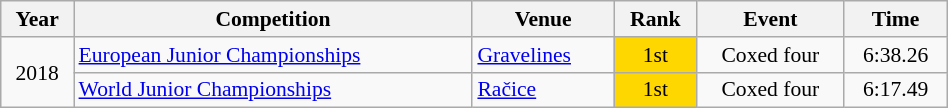<table class="wikitable" width=50% style="font-size:90%; text-align:center;">
<tr>
<th>Year</th>
<th>Competition</th>
<th>Venue</th>
<th>Rank</th>
<th>Event</th>
<th>Time</th>
</tr>
<tr>
<td rowspan=2>2018</td>
<td align=left><a href='#'>European Junior Championships</a></td>
<td align=left> <a href='#'>Gravelines</a></td>
<td bgcolor=gold>1st</td>
<td>Coxed four</td>
<td>6:38.26</td>
</tr>
<tr>
<td align=left><a href='#'>World Junior Championships</a></td>
<td align=left> <a href='#'>Račice</a></td>
<td bgcolor=gold>1st</td>
<td>Coxed four</td>
<td>6:17.49</td>
</tr>
</table>
